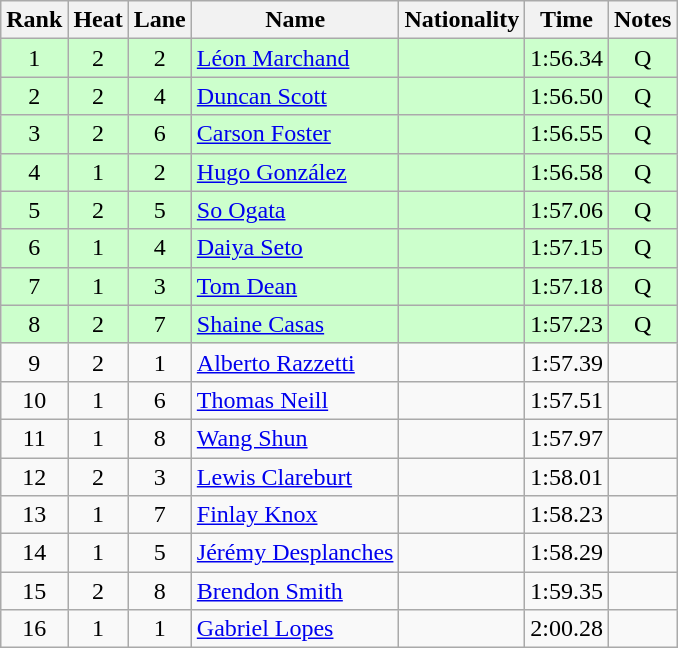<table class="wikitable sortable" style="text-align:center">
<tr>
<th>Rank</th>
<th>Heat</th>
<th>Lane</th>
<th>Name</th>
<th>Nationality</th>
<th>Time</th>
<th>Notes</th>
</tr>
<tr bgcolor=ccffcc>
<td>1</td>
<td>2</td>
<td>2</td>
<td align=left><a href='#'>Léon Marchand</a></td>
<td align=left></td>
<td>1:56.34</td>
<td>Q</td>
</tr>
<tr bgcolor=ccffcc>
<td>2</td>
<td>2</td>
<td>4</td>
<td align=left><a href='#'>Duncan Scott</a></td>
<td align=left></td>
<td>1:56.50</td>
<td>Q</td>
</tr>
<tr bgcolor=ccffcc>
<td>3</td>
<td>2</td>
<td>6</td>
<td align=left><a href='#'>Carson Foster</a></td>
<td align=left></td>
<td>1:56.55</td>
<td>Q</td>
</tr>
<tr bgcolor=ccffcc>
<td>4</td>
<td>1</td>
<td>2</td>
<td align=left><a href='#'>Hugo González</a></td>
<td align=left></td>
<td>1:56.58</td>
<td>Q</td>
</tr>
<tr bgcolor=ccffcc>
<td>5</td>
<td>2</td>
<td>5</td>
<td align=left><a href='#'>So Ogata</a></td>
<td align=left></td>
<td>1:57.06</td>
<td>Q</td>
</tr>
<tr bgcolor=ccffcc>
<td>6</td>
<td>1</td>
<td>4</td>
<td align=left><a href='#'>Daiya Seto</a></td>
<td align=left></td>
<td>1:57.15</td>
<td>Q</td>
</tr>
<tr bgcolor=ccffcc>
<td>7</td>
<td>1</td>
<td>3</td>
<td align=left><a href='#'>Tom Dean</a></td>
<td align=left></td>
<td>1:57.18</td>
<td>Q</td>
</tr>
<tr bgcolor=ccffcc>
<td>8</td>
<td>2</td>
<td>7</td>
<td align=left><a href='#'>Shaine Casas</a></td>
<td align=left></td>
<td>1:57.23</td>
<td>Q</td>
</tr>
<tr>
<td>9</td>
<td>2</td>
<td>1</td>
<td align=left><a href='#'>Alberto Razzetti</a></td>
<td align=left></td>
<td>1:57.39</td>
<td></td>
</tr>
<tr>
<td>10</td>
<td>1</td>
<td>6</td>
<td align=left><a href='#'>Thomas Neill</a></td>
<td align=left></td>
<td>1:57.51</td>
<td></td>
</tr>
<tr>
<td>11</td>
<td>1</td>
<td>8</td>
<td align=left><a href='#'>Wang Shun</a></td>
<td align=left></td>
<td>1:57.97</td>
<td></td>
</tr>
<tr>
<td>12</td>
<td>2</td>
<td>3</td>
<td align=left><a href='#'>Lewis Clareburt</a></td>
<td align=left></td>
<td>1:58.01</td>
<td></td>
</tr>
<tr>
<td>13</td>
<td>1</td>
<td>7</td>
<td align=left><a href='#'>Finlay Knox</a></td>
<td align=left></td>
<td>1:58.23</td>
<td></td>
</tr>
<tr>
<td>14</td>
<td>1</td>
<td>5</td>
<td align=left><a href='#'>Jérémy Desplanches</a></td>
<td align=left></td>
<td>1:58.29</td>
<td></td>
</tr>
<tr>
<td>15</td>
<td>2</td>
<td>8</td>
<td align=left><a href='#'>Brendon Smith</a></td>
<td align=left></td>
<td>1:59.35</td>
<td></td>
</tr>
<tr>
<td>16</td>
<td>1</td>
<td>1</td>
<td align=left><a href='#'>Gabriel Lopes</a></td>
<td align=left></td>
<td>2:00.28</td>
<td></td>
</tr>
</table>
